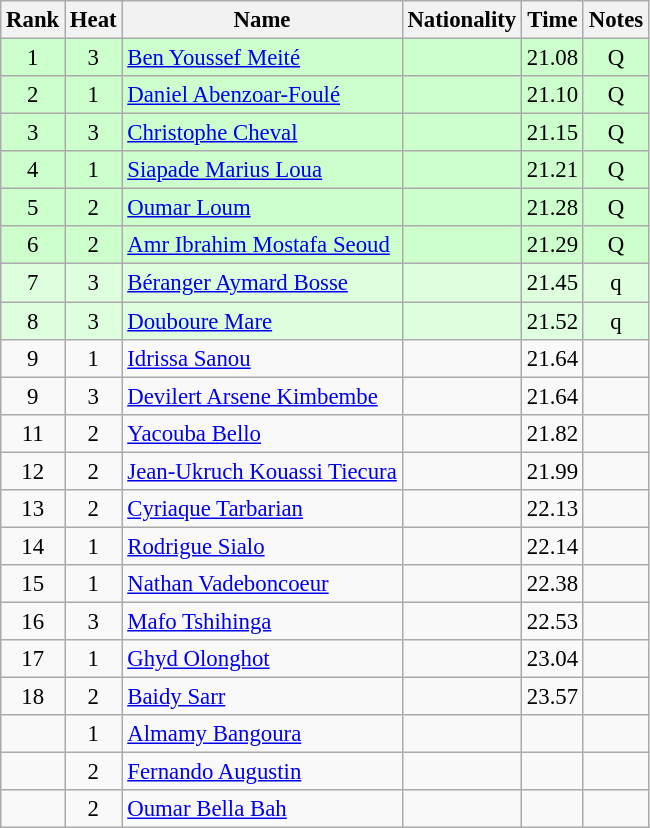<table class="wikitable sortable" style="text-align:center; font-size:95%">
<tr>
<th>Rank</th>
<th>Heat</th>
<th>Name</th>
<th>Nationality</th>
<th>Time</th>
<th>Notes</th>
</tr>
<tr bgcolor=ccffcc>
<td>1</td>
<td>3</td>
<td align=left><a href='#'>Ben Youssef Meité</a></td>
<td align=left></td>
<td>21.08</td>
<td>Q</td>
</tr>
<tr bgcolor=ccffcc>
<td>2</td>
<td>1</td>
<td align=left><a href='#'>Daniel Abenzoar-Foulé</a></td>
<td align=left></td>
<td>21.10</td>
<td>Q</td>
</tr>
<tr bgcolor=ccffcc>
<td>3</td>
<td>3</td>
<td align=left><a href='#'>Christophe Cheval</a></td>
<td align=left></td>
<td>21.15</td>
<td>Q</td>
</tr>
<tr bgcolor=ccffcc>
<td>4</td>
<td>1</td>
<td align=left><a href='#'>Siapade Marius Loua</a></td>
<td align=left></td>
<td>21.21</td>
<td>Q</td>
</tr>
<tr bgcolor=ccffcc>
<td>5</td>
<td>2</td>
<td align=left><a href='#'>Oumar Loum</a></td>
<td align=left></td>
<td>21.28</td>
<td>Q</td>
</tr>
<tr bgcolor=ccffcc>
<td>6</td>
<td>2</td>
<td align=left><a href='#'>Amr Ibrahim Mostafa Seoud</a></td>
<td align=left></td>
<td>21.29</td>
<td>Q</td>
</tr>
<tr bgcolor=ddffdd>
<td>7</td>
<td>3</td>
<td align=left><a href='#'>Béranger Aymard Bosse</a></td>
<td align=left></td>
<td>21.45</td>
<td>q</td>
</tr>
<tr bgcolor=ddffdd>
<td>8</td>
<td>3</td>
<td align=left><a href='#'>Douboure Mare</a></td>
<td align=left></td>
<td>21.52</td>
<td>q</td>
</tr>
<tr>
<td>9</td>
<td>1</td>
<td align=left><a href='#'>Idrissa Sanou</a></td>
<td align=left></td>
<td>21.64</td>
<td></td>
</tr>
<tr>
<td>9</td>
<td>3</td>
<td align=left><a href='#'>Devilert Arsene Kimbembe</a></td>
<td align=left></td>
<td>21.64</td>
<td></td>
</tr>
<tr>
<td>11</td>
<td>2</td>
<td align=left><a href='#'>Yacouba Bello</a></td>
<td align=left></td>
<td>21.82</td>
<td></td>
</tr>
<tr>
<td>12</td>
<td>2</td>
<td align=left><a href='#'>Jean-Ukruch Kouassi Tiecura</a></td>
<td align=left></td>
<td>21.99</td>
<td></td>
</tr>
<tr>
<td>13</td>
<td>2</td>
<td align=left><a href='#'>Cyriaque Tarbarian</a></td>
<td align=left></td>
<td>22.13</td>
<td></td>
</tr>
<tr>
<td>14</td>
<td>1</td>
<td align=left><a href='#'>Rodrigue Sialo</a></td>
<td align=left></td>
<td>22.14</td>
<td></td>
</tr>
<tr>
<td>15</td>
<td>1</td>
<td align=left><a href='#'>Nathan Vadeboncoeur</a></td>
<td align=left></td>
<td>22.38</td>
<td></td>
</tr>
<tr>
<td>16</td>
<td>3</td>
<td align=left><a href='#'>Mafo Tshihinga</a></td>
<td align=left></td>
<td>22.53</td>
<td></td>
</tr>
<tr>
<td>17</td>
<td>1</td>
<td align=left><a href='#'>Ghyd Olonghot</a></td>
<td align=left></td>
<td>23.04</td>
<td></td>
</tr>
<tr>
<td>18</td>
<td>2</td>
<td align=left><a href='#'>Baidy Sarr</a></td>
<td align=left></td>
<td>23.57</td>
<td></td>
</tr>
<tr>
<td></td>
<td>1</td>
<td align=left><a href='#'>Almamy Bangoura</a></td>
<td align=left></td>
<td></td>
<td></td>
</tr>
<tr>
<td></td>
<td>2</td>
<td align=left><a href='#'>Fernando Augustin</a></td>
<td align=left></td>
<td></td>
<td></td>
</tr>
<tr>
<td></td>
<td>2</td>
<td align=left><a href='#'>Oumar Bella Bah</a></td>
<td align=left></td>
<td></td>
<td></td>
</tr>
</table>
